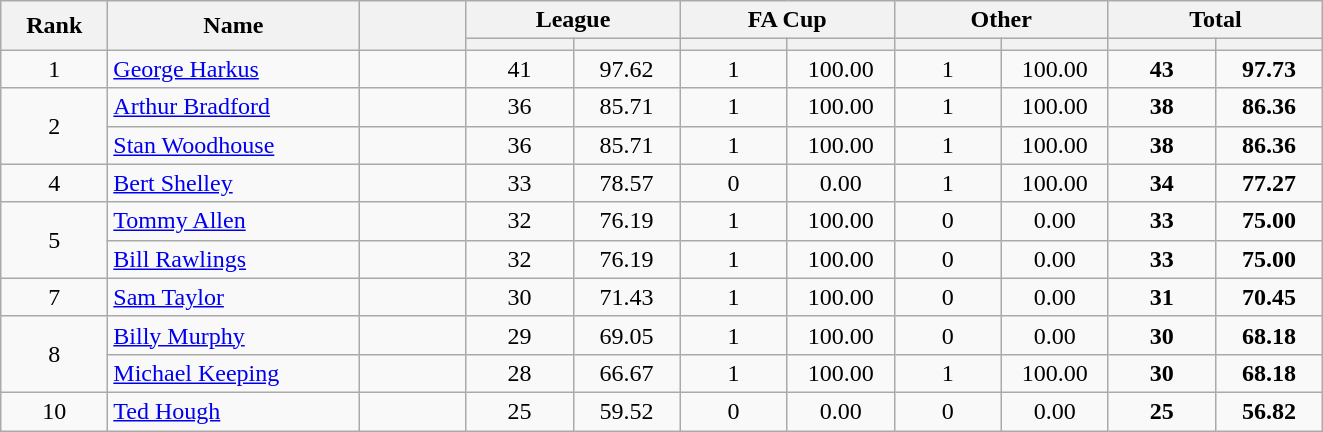<table class="wikitable plainrowheaders" style="text-align:center;">
<tr>
<th scope="col" rowspan="2" style="width:4em;">Rank</th>
<th scope="col" rowspan="2" style="width:10em;">Name</th>
<th scope="col" rowspan="2" style="width:4em;"></th>
<th scope="col" colspan="2">League</th>
<th scope="col" colspan="2">FA Cup</th>
<th scope="col" colspan="2">Other</th>
<th scope="col" colspan="2">Total</th>
</tr>
<tr>
<th scope="col" style="width:4em;"></th>
<th scope="col" style="width:4em;"></th>
<th scope="col" style="width:4em;"></th>
<th scope="col" style="width:4em;"></th>
<th scope="col" style="width:4em;"></th>
<th scope="col" style="width:4em;"></th>
<th scope="col" style="width:4em;"></th>
<th scope="col" style="width:4em;"></th>
</tr>
<tr>
<td>1</td>
<td align="left"><a href='#'>George Harkus</a></td>
<td></td>
<td>41</td>
<td>97.62</td>
<td>1</td>
<td>100.00</td>
<td>1</td>
<td>100.00</td>
<td><strong>43</strong></td>
<td><strong>97.73</strong></td>
</tr>
<tr>
<td rowspan="2">2</td>
<td align="left"><a href='#'>Arthur Bradford</a></td>
<td></td>
<td>36</td>
<td>85.71</td>
<td>1</td>
<td>100.00</td>
<td>1</td>
<td>100.00</td>
<td><strong>38</strong></td>
<td><strong>86.36</strong></td>
</tr>
<tr>
<td align="left"><a href='#'>Stan Woodhouse</a></td>
<td></td>
<td>36</td>
<td>85.71</td>
<td>1</td>
<td>100.00</td>
<td>1</td>
<td>100.00</td>
<td><strong>38</strong></td>
<td><strong>86.36</strong></td>
</tr>
<tr>
<td>4</td>
<td align="left"><a href='#'>Bert Shelley</a></td>
<td></td>
<td>33</td>
<td>78.57</td>
<td>0</td>
<td>0.00</td>
<td>1</td>
<td>100.00</td>
<td><strong>34</strong></td>
<td><strong>77.27</strong></td>
</tr>
<tr>
<td rowspan="2">5</td>
<td align="left"><a href='#'>Tommy Allen</a></td>
<td></td>
<td>32</td>
<td>76.19</td>
<td>1</td>
<td>100.00</td>
<td>0</td>
<td>0.00</td>
<td><strong>33</strong></td>
<td><strong>75.00</strong></td>
</tr>
<tr>
<td align="left"><a href='#'>Bill Rawlings</a></td>
<td></td>
<td>32</td>
<td>76.19</td>
<td>1</td>
<td>100.00</td>
<td>0</td>
<td>0.00</td>
<td><strong>33</strong></td>
<td><strong>75.00</strong></td>
</tr>
<tr>
<td>7</td>
<td align="left"><a href='#'>Sam Taylor</a></td>
<td></td>
<td>30</td>
<td>71.43</td>
<td>1</td>
<td>100.00</td>
<td>0</td>
<td>0.00</td>
<td><strong>31</strong></td>
<td><strong>70.45</strong></td>
</tr>
<tr>
<td rowspan="2">8</td>
<td align="left"><a href='#'>Billy Murphy</a></td>
<td></td>
<td>29</td>
<td>69.05</td>
<td>1</td>
<td>100.00</td>
<td>0</td>
<td>0.00</td>
<td><strong>30</strong></td>
<td><strong>68.18</strong></td>
</tr>
<tr>
<td align="left"><a href='#'>Michael Keeping</a></td>
<td></td>
<td>28</td>
<td>66.67</td>
<td>1</td>
<td>100.00</td>
<td>1</td>
<td>100.00</td>
<td><strong>30</strong></td>
<td><strong>68.18</strong></td>
</tr>
<tr>
<td>10</td>
<td align="left"><a href='#'>Ted Hough</a></td>
<td></td>
<td>25</td>
<td>59.52</td>
<td>0</td>
<td>0.00</td>
<td>0</td>
<td>0.00</td>
<td><strong>25</strong></td>
<td><strong>56.82</strong></td>
</tr>
</table>
